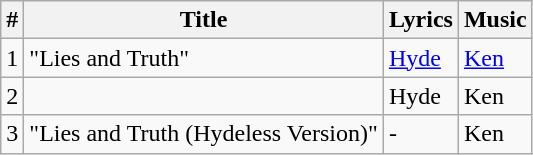<table class="wikitable">
<tr>
<th>#</th>
<th>Title</th>
<th>Lyrics</th>
<th>Music</th>
</tr>
<tr>
<td>1</td>
<td>"Lies and Truth"</td>
<td><a href='#'>Hyde</a></td>
<td><a href='#'>Ken</a></td>
</tr>
<tr>
<td>2</td>
<td></td>
<td>Hyde</td>
<td>Ken</td>
</tr>
<tr>
<td>3</td>
<td>"Lies and Truth (Hydeless Version)"</td>
<td>‐</td>
<td>Ken</td>
</tr>
</table>
